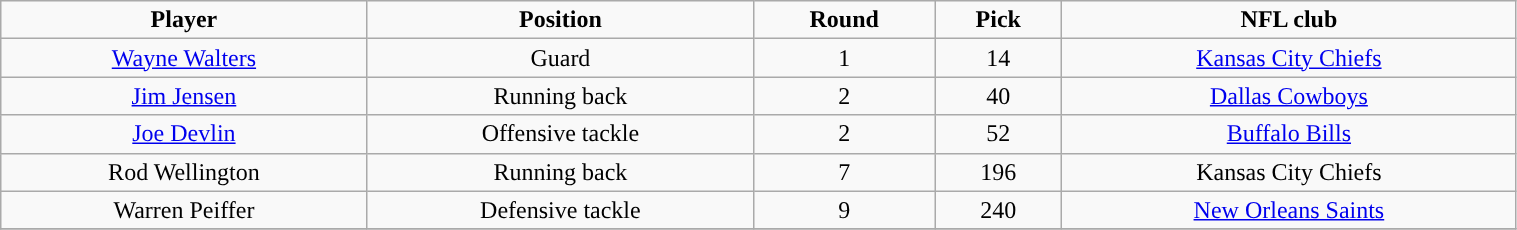<table class="wikitable" width="80%">
<tr align="center">
<td><strong>Player</strong></td>
<td><strong>Position</strong></td>
<td><strong>Round</strong></td>
<td><strong>Pick</strong></td>
<td><strong>NFL club</strong></td>
</tr>
<tr align="center" bgcolor="">
<td><a href='#'>Wayne Walters</a></td>
<td>Guard</td>
<td>1</td>
<td>14</td>
<td><a href='#'>Kansas City Chiefs</a></td>
</tr>
<tr align="center" bgcolor="">
<td><a href='#'>Jim Jensen</a></td>
<td>Running back</td>
<td>2</td>
<td>40</td>
<td><a href='#'>Dallas Cowboys</a></td>
</tr>
<tr align="center" bgcolor="">
<td><a href='#'>Joe Devlin</a></td>
<td>Offensive tackle</td>
<td>2</td>
<td>52</td>
<td><a href='#'>Buffalo Bills</a></td>
</tr>
<tr align="center" bgcolor="">
<td>Rod Wellington</td>
<td>Running back</td>
<td>7</td>
<td>196</td>
<td>Kansas City Chiefs</td>
</tr>
<tr align="center" bgcolor="">
<td>Warren Peiffer</td>
<td>Defensive tackle</td>
<td>9</td>
<td>240</td>
<td><a href='#'>New Orleans Saints</a></td>
</tr>
<tr align="center" bgcolor="">
</tr>
</table>
